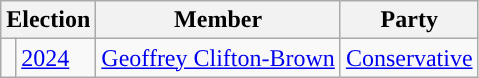<table class="wikitable">
<tr>
<th colspan="2">Election</th>
<th>Member</th>
<th>Party</th>
</tr>
<tr>
<td style="color:inherit;background-color: "></td>
<td><a href='#'>2024</a></td>
<td><a href='#'>Geoffrey Clifton-Brown</a></td>
<td><a href='#'>Conservative</a></td>
</tr>
</table>
